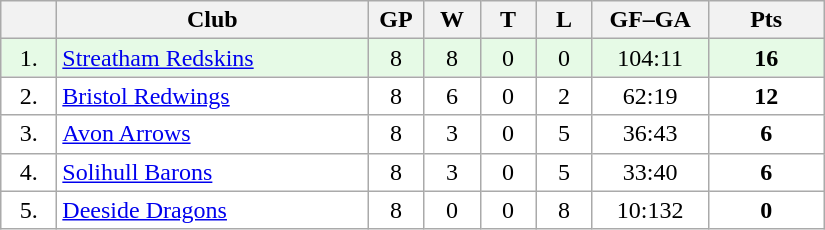<table class="wikitable">
<tr>
<th width="30"></th>
<th width="200">Club</th>
<th width="30">GP</th>
<th width="30">W</th>
<th width="30">T</th>
<th width="30">L</th>
<th width="70">GF–GA</th>
<th width="70">Pts</th>
</tr>
<tr bgcolor="#e6fae6" align="center">
<td>1.</td>
<td align="left"><a href='#'>Streatham Redskins</a></td>
<td>8</td>
<td>8</td>
<td>0</td>
<td>0</td>
<td>104:11</td>
<td><strong>16</strong></td>
</tr>
<tr bgcolor="#FFFFFF" align="center">
<td>2.</td>
<td align="left"><a href='#'>Bristol Redwings</a></td>
<td>8</td>
<td>6</td>
<td>0</td>
<td>2</td>
<td>62:19</td>
<td><strong>12</strong></td>
</tr>
<tr bgcolor="#FFFFFF" align="center">
<td>3.</td>
<td align="left"><a href='#'>Avon Arrows</a></td>
<td>8</td>
<td>3</td>
<td>0</td>
<td>5</td>
<td>36:43</td>
<td><strong>6</strong></td>
</tr>
<tr bgcolor="#FFFFFF" align="center">
<td>4.</td>
<td align="left"><a href='#'>Solihull Barons</a></td>
<td>8</td>
<td>3</td>
<td>0</td>
<td>5</td>
<td>33:40</td>
<td><strong>6</strong></td>
</tr>
<tr bgcolor="#FFFFFF" align="center">
<td>5.</td>
<td align="left"><a href='#'>Deeside Dragons</a></td>
<td>8</td>
<td>0</td>
<td>0</td>
<td>8</td>
<td>10:132</td>
<td><strong>0</strong></td>
</tr>
</table>
